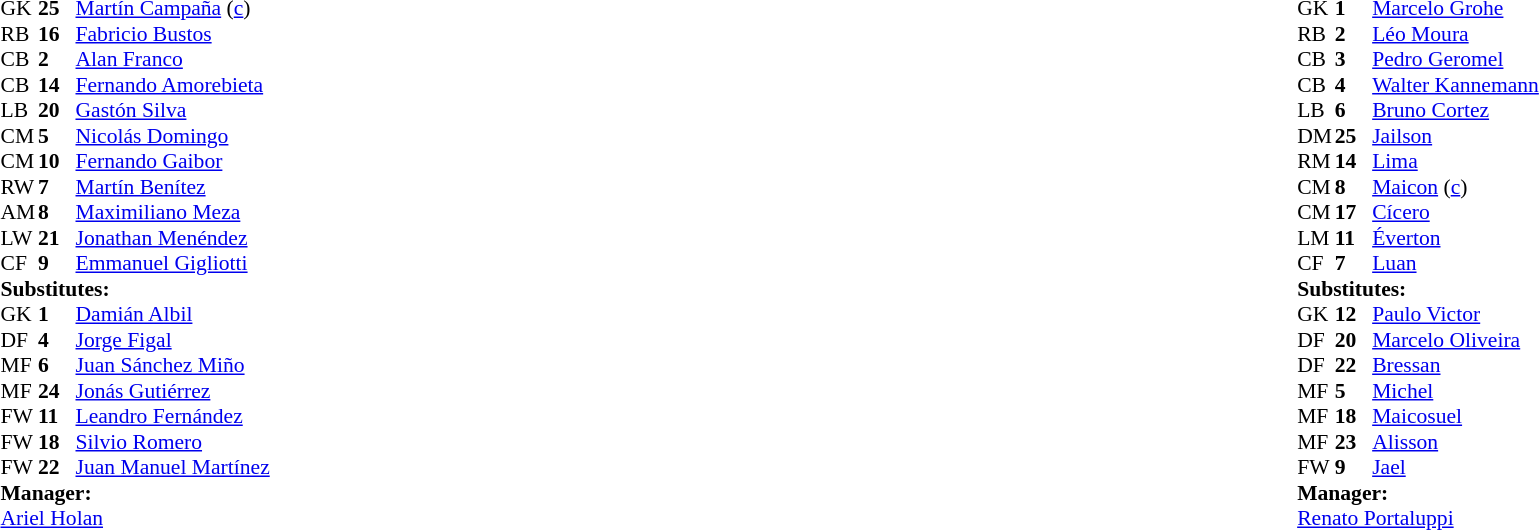<table width="100%">
<tr>
<td valign="top" width="40%"><br><table style="font-size:90%" cellspacing="0" cellpadding="0">
<tr>
<th width=25></th>
<th width=25></th>
</tr>
<tr>
<td>GK</td>
<td><strong>25</strong></td>
<td> <a href='#'>Martín Campaña</a> (<a href='#'>c</a>)</td>
</tr>
<tr>
<td>RB</td>
<td><strong>16</strong></td>
<td> <a href='#'>Fabricio Bustos</a></td>
<td></td>
<td></td>
</tr>
<tr>
<td>CB</td>
<td><strong>2</strong></td>
<td> <a href='#'>Alan Franco</a></td>
</tr>
<tr>
<td>CB</td>
<td><strong>14</strong></td>
<td> <a href='#'>Fernando Amorebieta</a></td>
<td></td>
</tr>
<tr>
<td>LB</td>
<td><strong>20</strong></td>
<td> <a href='#'>Gastón Silva</a></td>
</tr>
<tr>
<td>CM</td>
<td><strong>5</strong></td>
<td> <a href='#'>Nicolás Domingo</a></td>
<td></td>
</tr>
<tr>
<td>CM</td>
<td><strong>10</strong></td>
<td> <a href='#'>Fernando Gaibor</a></td>
<td></td>
<td></td>
</tr>
<tr>
<td>RW</td>
<td><strong>7</strong></td>
<td> <a href='#'>Martín Benítez</a></td>
<td></td>
<td></td>
</tr>
<tr>
<td>AM</td>
<td><strong>8</strong></td>
<td> <a href='#'>Maximiliano Meza</a></td>
</tr>
<tr>
<td>LW</td>
<td><strong>21</strong></td>
<td> <a href='#'>Jonathan Menéndez</a></td>
</tr>
<tr>
<td>CF</td>
<td><strong>9</strong></td>
<td> <a href='#'>Emmanuel Gigliotti</a></td>
<td></td>
</tr>
<tr>
<td colspan=3><strong>Substitutes:</strong></td>
</tr>
<tr>
<td>GK</td>
<td><strong>1</strong></td>
<td> <a href='#'>Damián Albil</a></td>
</tr>
<tr>
<td>DF</td>
<td><strong>4</strong></td>
<td> <a href='#'>Jorge Figal</a></td>
<td></td>
<td></td>
</tr>
<tr>
<td>MF</td>
<td><strong>6</strong></td>
<td> <a href='#'>Juan Sánchez Miño</a></td>
</tr>
<tr>
<td>MF</td>
<td><strong>24</strong></td>
<td> <a href='#'>Jonás Gutiérrez</a></td>
<td></td>
<td></td>
</tr>
<tr>
<td>FW</td>
<td><strong>11</strong></td>
<td> <a href='#'>Leandro Fernández</a></td>
<td></td>
<td></td>
</tr>
<tr>
<td>FW</td>
<td><strong>18</strong></td>
<td> <a href='#'>Silvio Romero</a></td>
</tr>
<tr>
<td>FW</td>
<td><strong>22</strong></td>
<td> <a href='#'>Juan Manuel Martínez</a></td>
</tr>
<tr>
<td colspan=3><strong>Manager:</strong></td>
</tr>
<tr>
<td colspan=3> <a href='#'>Ariel Holan</a></td>
</tr>
</table>
</td>
<td valign="top"></td>
<td valign="top" width="50%"><br><table style="font-size:90%; margin:auto" cellspacing="0" cellpadding="0">
<tr>
<th width=25></th>
<th width=25></th>
</tr>
<tr>
<td>GK</td>
<td><strong>1</strong></td>
<td> <a href='#'>Marcelo Grohe</a></td>
</tr>
<tr>
<td>RB</td>
<td><strong>2</strong></td>
<td> <a href='#'>Léo Moura</a></td>
<td></td>
</tr>
<tr>
<td>CB</td>
<td><strong>3</strong></td>
<td> <a href='#'>Pedro Geromel</a></td>
<td></td>
</tr>
<tr>
<td>CB</td>
<td><strong>4</strong></td>
<td> <a href='#'>Walter Kannemann</a></td>
</tr>
<tr>
<td>LB</td>
<td><strong>6</strong></td>
<td> <a href='#'>Bruno Cortez</a></td>
</tr>
<tr>
<td>DM</td>
<td><strong>25</strong></td>
<td> <a href='#'>Jailson</a></td>
</tr>
<tr>
<td>RM</td>
<td><strong>14</strong></td>
<td> <a href='#'>Lima</a></td>
<td></td>
<td></td>
</tr>
<tr>
<td>CM</td>
<td><strong>8</strong></td>
<td> <a href='#'>Maicon</a> (<a href='#'>c</a>)</td>
</tr>
<tr>
<td>CM</td>
<td><strong>17</strong></td>
<td> <a href='#'>Cícero</a></td>
<td></td>
<td></td>
</tr>
<tr>
<td>LM</td>
<td><strong>11</strong></td>
<td> <a href='#'>Éverton</a></td>
<td></td>
<td></td>
</tr>
<tr>
<td>CF</td>
<td><strong>7</strong></td>
<td> <a href='#'>Luan</a></td>
</tr>
<tr>
<td colspan=3><strong>Substitutes:</strong></td>
</tr>
<tr>
<td>GK</td>
<td><strong>12</strong></td>
<td> <a href='#'>Paulo Victor</a></td>
</tr>
<tr>
<td>DF</td>
<td><strong>20</strong></td>
<td> <a href='#'>Marcelo Oliveira</a></td>
</tr>
<tr>
<td>DF</td>
<td><strong>22</strong></td>
<td> <a href='#'>Bressan</a></td>
</tr>
<tr>
<td>MF</td>
<td><strong>5</strong></td>
<td> <a href='#'>Michel</a></td>
</tr>
<tr>
<td>MF</td>
<td><strong>18</strong></td>
<td> <a href='#'>Maicosuel</a></td>
<td></td>
<td></td>
</tr>
<tr>
<td>MF</td>
<td><strong>23</strong></td>
<td> <a href='#'>Alisson</a></td>
<td></td>
<td></td>
</tr>
<tr>
<td>FW</td>
<td><strong>9</strong></td>
<td> <a href='#'>Jael</a></td>
<td></td>
<td></td>
</tr>
<tr>
<td colspan=3><strong>Manager:</strong></td>
</tr>
<tr>
<td colspan=3> <a href='#'>Renato Portaluppi</a></td>
</tr>
</table>
</td>
</tr>
</table>
